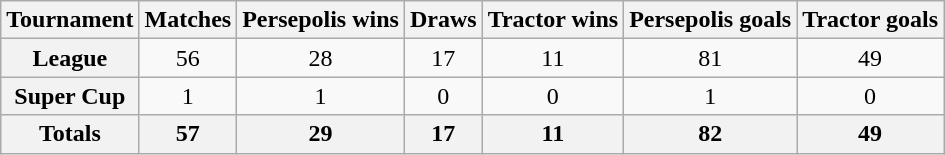<table class="wikitable" style="text-align: center;">
<tr>
<th>Tournament</th>
<th>Matches</th>
<th>Persepolis wins</th>
<th>Draws</th>
<th>Tractor wins</th>
<th>Persepolis goals</th>
<th>Tractor goals</th>
</tr>
<tr>
<th>League</th>
<td>56</td>
<td>28</td>
<td>17</td>
<td>11</td>
<td>81</td>
<td>49</td>
</tr>
<tr>
<th>Super Cup</th>
<td>1</td>
<td>1</td>
<td>0</td>
<td>0</td>
<td>1</td>
<td>0</td>
</tr>
<tr>
<th>Totals</th>
<th>57</th>
<th>29</th>
<th>17</th>
<th>11</th>
<th>82</th>
<th>49</th>
</tr>
</table>
